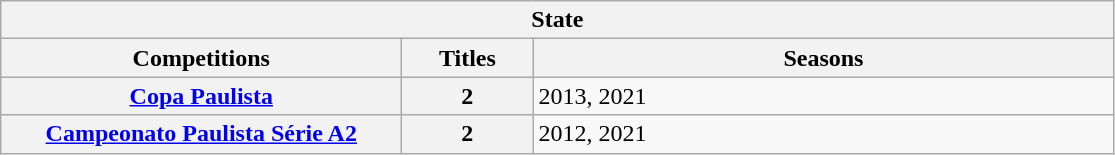<table class="wikitable">
<tr>
<th colspan="3">State</th>
</tr>
<tr>
<th style="width:260px">Competitions</th>
<th style="width:80px">Titles</th>
<th style="width:380px">Seasons</th>
</tr>
<tr>
<th style="text-align:center"><a href='#'>Copa Paulista</a></th>
<th style="text-align:center"><strong>2</strong></th>
<td align="left">2013, 2021</td>
</tr>
<tr>
<th style="text-align:center"><a href='#'>Campeonato Paulista Série A2</a></th>
<th style="text-align:center"><strong>2</strong></th>
<td align="left">2012, 2021</td>
</tr>
</table>
